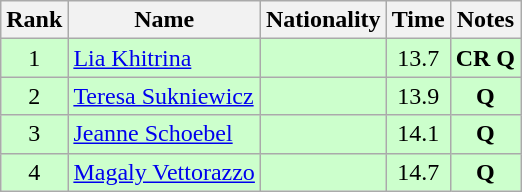<table class="wikitable sortable" style="text-align:center">
<tr>
<th>Rank</th>
<th>Name</th>
<th>Nationality</th>
<th>Time</th>
<th>Notes</th>
</tr>
<tr bgcolor=ccffcc>
<td>1</td>
<td align=left><a href='#'>Lia Khitrina</a></td>
<td align=left></td>
<td>13.7</td>
<td><strong>CR Q</strong></td>
</tr>
<tr bgcolor=ccffcc>
<td>2</td>
<td align=left><a href='#'>Teresa Sukniewicz</a></td>
<td align=left></td>
<td>13.9</td>
<td><strong>Q</strong></td>
</tr>
<tr bgcolor=ccffcc>
<td>3</td>
<td align=left><a href='#'>Jeanne Schoebel</a></td>
<td align=left></td>
<td>14.1</td>
<td><strong>Q</strong></td>
</tr>
<tr bgcolor=ccffcc>
<td>4</td>
<td align=left><a href='#'>Magaly Vettorazzo</a></td>
<td align=left></td>
<td>14.7</td>
<td><strong>Q</strong></td>
</tr>
</table>
